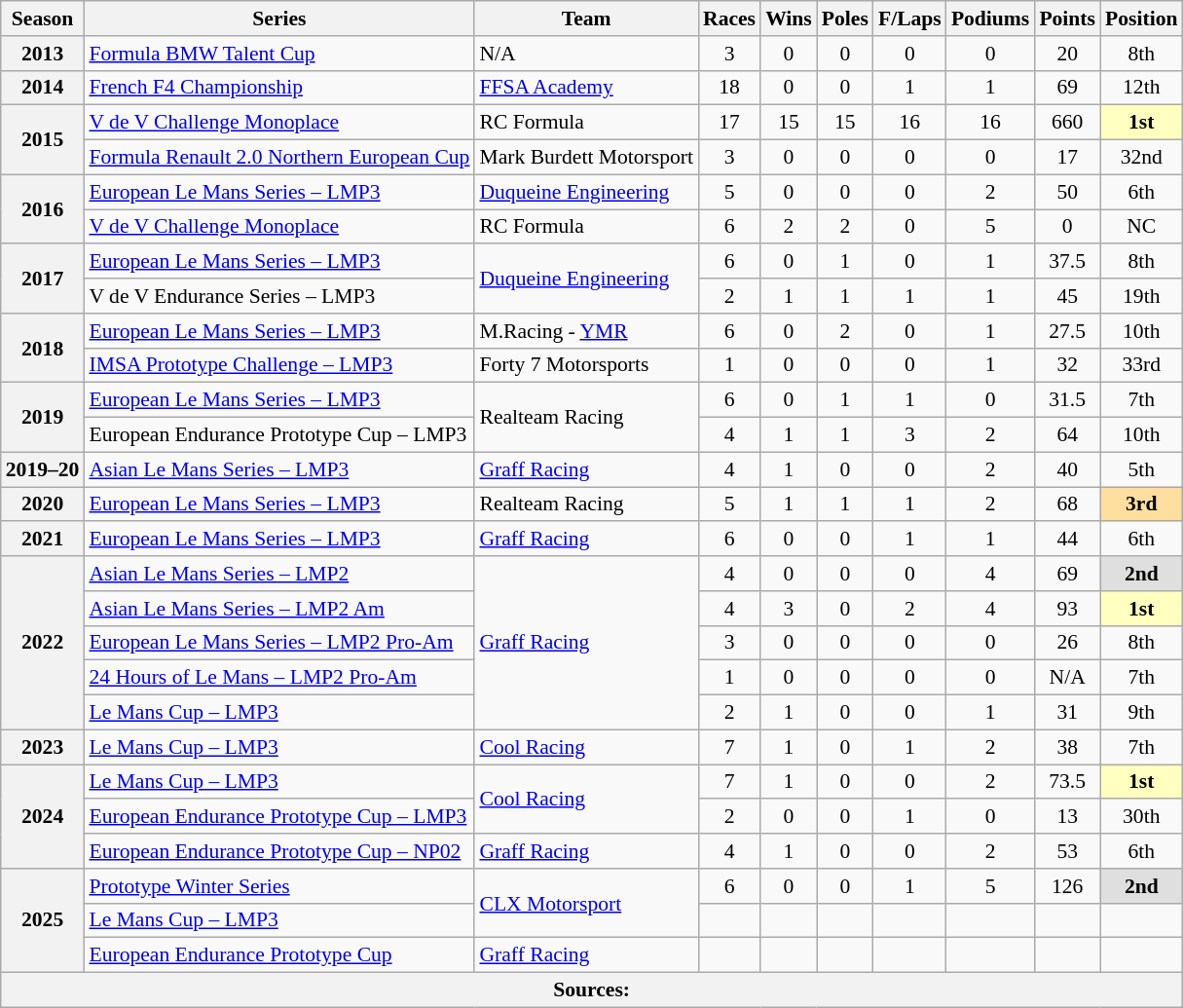<table class="wikitable" style="font-size: 90%; text-align:center">
<tr>
<th>Season</th>
<th>Series</th>
<th>Team</th>
<th>Races</th>
<th>Wins</th>
<th>Poles</th>
<th>F/Laps</th>
<th>Podiums</th>
<th>Points</th>
<th>Position</th>
</tr>
<tr>
<th>2013</th>
<td align=left><a href='#'>Formula BMW Talent Cup</a></td>
<td align=left>N/A</td>
<td>3</td>
<td>0</td>
<td>0</td>
<td>0</td>
<td>0</td>
<td>20</td>
<td>8th</td>
</tr>
<tr>
<th>2014</th>
<td align=left><a href='#'>French F4 Championship</a></td>
<td align=left><a href='#'>FFSA Academy</a></td>
<td>18</td>
<td>0</td>
<td>0</td>
<td>1</td>
<td>1</td>
<td>69</td>
<td>12th</td>
</tr>
<tr>
<th rowspan="2">2015</th>
<td align=left><a href='#'>V de V Challenge Monoplace</a></td>
<td align=left>RC Formula</td>
<td>17</td>
<td>15</td>
<td>15</td>
<td>16</td>
<td>16</td>
<td>660</td>
<td style="background:#FFFFBF"><strong>1st</strong></td>
</tr>
<tr>
<td align=left><a href='#'>Formula Renault 2.0 Northern European Cup</a></td>
<td align=left>Mark Burdett Motorsport</td>
<td>3</td>
<td>0</td>
<td>0</td>
<td>0</td>
<td>0</td>
<td>17</td>
<td>32nd</td>
</tr>
<tr>
<th rowspan="2">2016</th>
<td align=left><a href='#'>European Le Mans Series – LMP3</a></td>
<td align=left><a href='#'>Duqueine Engineering</a></td>
<td>5</td>
<td>0</td>
<td>0</td>
<td>0</td>
<td>2</td>
<td>50</td>
<td>6th</td>
</tr>
<tr>
<td align=left><a href='#'>V de V Challenge Monoplace</a></td>
<td align=left>RC Formula</td>
<td>6</td>
<td>2</td>
<td>2</td>
<td>0</td>
<td>5</td>
<td>0</td>
<td>NC</td>
</tr>
<tr>
<th rowspan="2">2017</th>
<td align=left><a href='#'>European Le Mans Series – LMP3</a></td>
<td align=left rowspan="2"><a href='#'>Duqueine Engineering</a></td>
<td>6</td>
<td>0</td>
<td>1</td>
<td>0</td>
<td>1</td>
<td>37.5</td>
<td>8th</td>
</tr>
<tr>
<td align=left>V de V Endurance Series – LMP3</td>
<td>2</td>
<td>1</td>
<td>1</td>
<td>1</td>
<td>1</td>
<td>45</td>
<td>19th</td>
</tr>
<tr>
<th rowspan="2">2018</th>
<td align=left><a href='#'>European Le Mans Series – LMP3</a></td>
<td align=left>M.Racing - <a href='#'>YMR</a></td>
<td>6</td>
<td>0</td>
<td>2</td>
<td>0</td>
<td>1</td>
<td>27.5</td>
<td>10th</td>
</tr>
<tr>
<td align=left><a href='#'>IMSA Prototype Challenge – LMP3</a></td>
<td align=left>Forty 7 Motorsports</td>
<td>1</td>
<td>0</td>
<td>0</td>
<td>0</td>
<td>1</td>
<td>32</td>
<td>33rd</td>
</tr>
<tr>
<th rowspan="2">2019</th>
<td align=left><a href='#'>European Le Mans Series – LMP3</a></td>
<td align=left rowspan="2">Realteam Racing</td>
<td>6</td>
<td>0</td>
<td>1</td>
<td>1</td>
<td>0</td>
<td>31.5</td>
<td>7th</td>
</tr>
<tr>
<td align=left>European Endurance Prototype Cup – LMP3</td>
<td>4</td>
<td>1</td>
<td>1</td>
<td>3</td>
<td>2</td>
<td>64</td>
<td>10th</td>
</tr>
<tr>
<th>2019–20</th>
<td align=left><a href='#'>Asian Le Mans Series – LMP3</a></td>
<td align=left><a href='#'>Graff Racing</a></td>
<td>4</td>
<td>1</td>
<td>0</td>
<td>0</td>
<td>2</td>
<td>40</td>
<td>5th</td>
</tr>
<tr>
<th>2020</th>
<td align=left><a href='#'>European Le Mans Series – LMP3</a></td>
<td align=left>Realteam Racing</td>
<td>5</td>
<td>1</td>
<td>1</td>
<td>1</td>
<td>2</td>
<td>68</td>
<td style="background:#ffdf9f"><strong>3rd</strong></td>
</tr>
<tr>
<th>2021</th>
<td align=left><a href='#'>European Le Mans Series – LMP3</a></td>
<td align=left><a href='#'>Graff Racing</a></td>
<td>6</td>
<td>0</td>
<td>0</td>
<td>1</td>
<td>1</td>
<td>44</td>
<td>6th</td>
</tr>
<tr>
<th rowspan="5">2022</th>
<td align=left><a href='#'>Asian Le Mans Series – LMP2</a></td>
<td align=left rowspan="5"><a href='#'>Graff Racing</a></td>
<td>4</td>
<td>0</td>
<td>0</td>
<td>0</td>
<td>4</td>
<td>69</td>
<td style="background:#dfdfdf"><strong>2nd</strong></td>
</tr>
<tr>
<td align=left><a href='#'>Asian Le Mans Series – LMP2 Am</a></td>
<td>4</td>
<td>3</td>
<td>0</td>
<td>2</td>
<td>4</td>
<td>93</td>
<td style="background:#FFFFBF"><strong>1st</strong></td>
</tr>
<tr>
<td align=left><a href='#'>European Le Mans Series – LMP2 Pro-Am</a></td>
<td>3</td>
<td>0</td>
<td>0</td>
<td>0</td>
<td>0</td>
<td>26</td>
<td>8th</td>
</tr>
<tr>
<td align=left><a href='#'>24 Hours of Le Mans – LMP2 Pro-Am</a></td>
<td>1</td>
<td>0</td>
<td>0</td>
<td>0</td>
<td>0</td>
<td>N/A</td>
<td>7th</td>
</tr>
<tr>
<td align=left><a href='#'>Le Mans Cup – LMP3</a></td>
<td>2</td>
<td>1</td>
<td>0</td>
<td>0</td>
<td>1</td>
<td>31</td>
<td>9th</td>
</tr>
<tr>
<th>2023</th>
<td align=left><a href='#'>Le Mans Cup – LMP3</a></td>
<td align=left><a href='#'>Cool Racing</a></td>
<td>7</td>
<td>1</td>
<td>0</td>
<td>1</td>
<td>2</td>
<td>38</td>
<td>7th</td>
</tr>
<tr>
<th rowspan="3">2024</th>
<td align=left><a href='#'>Le Mans Cup – LMP3</a></td>
<td align=left rowspan="2"><a href='#'>Cool Racing</a></td>
<td>7</td>
<td>1</td>
<td>0</td>
<td>0</td>
<td>2</td>
<td>73.5</td>
<td style="background:#FFFFBF"><strong>1st</strong></td>
</tr>
<tr>
<td align=left><a href='#'>European Endurance Prototype Cup – LMP3</a></td>
<td>2</td>
<td>0</td>
<td>0</td>
<td>1</td>
<td>0</td>
<td>13</td>
<td>30th</td>
</tr>
<tr>
<td align=left><a href='#'>European Endurance Prototype Cup – NP02</a></td>
<td align=left><a href='#'>Graff Racing</a></td>
<td>4</td>
<td>1</td>
<td>0</td>
<td>0</td>
<td>2</td>
<td>53</td>
<td>6th</td>
</tr>
<tr>
<th rowspan="3">2025</th>
<td align=left><a href='#'>Prototype Winter Series</a></td>
<td align=left rowspan="2"><a href='#'>CLX Motorsport</a></td>
<td>6</td>
<td>0</td>
<td>0</td>
<td>1</td>
<td>5</td>
<td>126</td>
<td style="background:#dfdfdf"><strong>2nd</strong></td>
</tr>
<tr>
<td align=left><a href='#'>Le Mans Cup – LMP3</a></td>
<td></td>
<td></td>
<td></td>
<td></td>
<td></td>
<td></td>
<td></td>
</tr>
<tr>
<td align=left><a href='#'>European Endurance Prototype Cup</a></td>
<td align=left><a href='#'>Graff Racing</a></td>
<td></td>
<td></td>
<td></td>
<td></td>
<td></td>
<td></td>
<td></td>
</tr>
<tr>
<th colspan="10">Sources:</th>
</tr>
</table>
